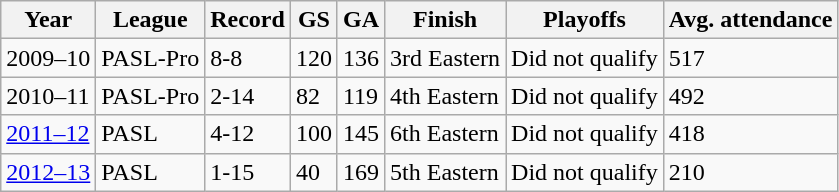<table class="wikitable">
<tr>
<th>Year</th>
<th>League</th>
<th>Record</th>
<th>GS</th>
<th>GA</th>
<th>Finish</th>
<th>Playoffs</th>
<th>Avg. attendance</th>
</tr>
<tr>
<td>2009–10</td>
<td>PASL-Pro</td>
<td>8-8</td>
<td>120</td>
<td>136</td>
<td>3rd Eastern</td>
<td>Did not qualify</td>
<td>517</td>
</tr>
<tr>
<td>2010–11</td>
<td>PASL-Pro</td>
<td>2-14</td>
<td>82</td>
<td>119</td>
<td>4th Eastern</td>
<td>Did not qualify</td>
<td>492</td>
</tr>
<tr>
<td><a href='#'>2011–12</a></td>
<td>PASL</td>
<td>4-12</td>
<td>100</td>
<td>145</td>
<td>6th Eastern</td>
<td>Did not qualify</td>
<td>418</td>
</tr>
<tr>
<td><a href='#'>2012–13</a></td>
<td>PASL</td>
<td>1-15</td>
<td>40</td>
<td>169</td>
<td>5th Eastern</td>
<td>Did not qualify</td>
<td>210</td>
</tr>
</table>
